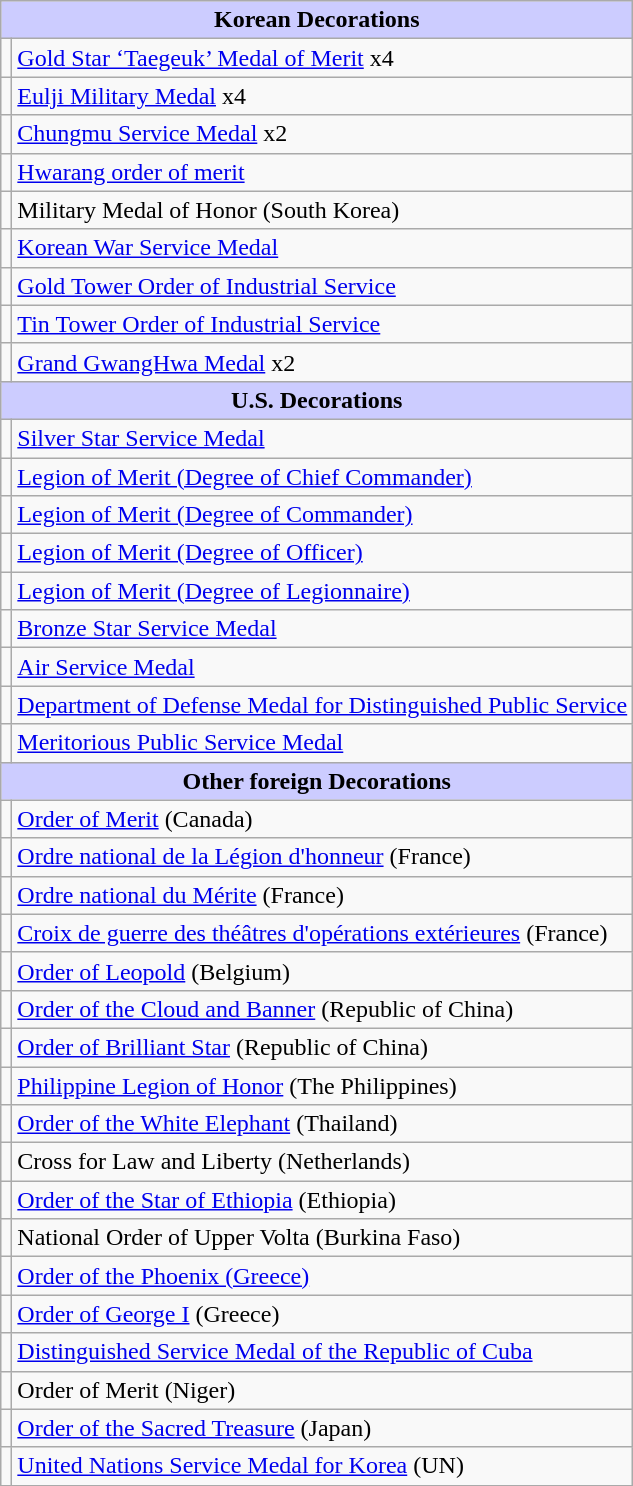<table class="wikitable">
<tr style="background:#ccf; text-align:center;">
<td colspan=2><strong>Korean Decorations</strong></td>
</tr>
<tr>
<td></td>
<td><a href='#'>Gold Star ‘Taegeuk’ Medal of Merit</a> x4</td>
</tr>
<tr>
<td></td>
<td><a href='#'>Eulji Military Medal</a> x4</td>
</tr>
<tr>
<td></td>
<td><a href='#'>Chungmu Service Medal</a> x2</td>
</tr>
<tr>
<td></td>
<td><a href='#'>Hwarang order of merit</a></td>
</tr>
<tr>
<td></td>
<td>Military Medal of Honor (South Korea)</td>
</tr>
<tr>
<td></td>
<td><a href='#'>Korean War Service Medal</a></td>
</tr>
<tr>
<td></td>
<td><a href='#'>Gold Tower Order of Industrial Service</a></td>
</tr>
<tr>
<td></td>
<td><a href='#'>Tin Tower Order of Industrial Service</a></td>
</tr>
<tr>
<td></td>
<td><a href='#'>Grand GwangHwa Medal</a> x2</td>
</tr>
<tr style="background:#ccf; text-align:center;">
<td colspan=2><strong>U.S. Decorations</strong></td>
</tr>
<tr>
<td></td>
<td><a href='#'>Silver Star Service Medal</a></td>
</tr>
<tr>
<td></td>
<td><a href='#'>Legion of Merit (Degree of Chief Commander)</a></td>
</tr>
<tr>
<td></td>
<td><a href='#'>Legion of Merit (Degree of Commander)</a></td>
</tr>
<tr>
<td></td>
<td><a href='#'>Legion of Merit (Degree of Officer)</a></td>
</tr>
<tr>
<td></td>
<td><a href='#'>Legion of Merit (Degree of Legionnaire)</a></td>
</tr>
<tr>
<td></td>
<td><a href='#'>Bronze Star Service Medal</a></td>
</tr>
<tr>
<td></td>
<td><a href='#'>Air Service Medal</a></td>
</tr>
<tr>
<td></td>
<td><a href='#'>Department of Defense Medal for Distinguished Public Service</a></td>
</tr>
<tr>
<td></td>
<td><a href='#'>Meritorious Public Service Medal</a></td>
</tr>
<tr style="background:#ccf; text-align:center;">
<td colspan=2><strong>Other foreign Decorations</strong></td>
</tr>
<tr>
<td></td>
<td><a href='#'>Order of Merit</a> (Canada)</td>
</tr>
<tr>
<td></td>
<td><a href='#'>Ordre national de la Légion d'honneur</a> (France)</td>
</tr>
<tr>
<td></td>
<td><a href='#'>Ordre national du Mérite</a> (France)</td>
</tr>
<tr>
<td></td>
<td><a href='#'>Croix de guerre des théâtres d'opérations extérieures</a> (France)</td>
</tr>
<tr>
<td></td>
<td><a href='#'>Order of Leopold</a> (Belgium)</td>
</tr>
<tr>
<td></td>
<td><a href='#'>Order of the Cloud and Banner</a> (Republic of China)</td>
</tr>
<tr>
<td></td>
<td><a href='#'>Order of Brilliant Star</a> (Republic of China)</td>
</tr>
<tr>
<td></td>
<td><a href='#'>Philippine Legion of Honor</a> (The Philippines)</td>
</tr>
<tr>
<td></td>
<td><a href='#'>Order of the White Elephant</a> (Thailand)</td>
</tr>
<tr>
<td></td>
<td>Cross for Law and Liberty (Netherlands)</td>
</tr>
<tr>
<td></td>
<td><a href='#'>Order of the Star of Ethiopia</a> (Ethiopia)</td>
</tr>
<tr>
<td></td>
<td>National Order of Upper Volta (Burkina Faso)</td>
</tr>
<tr>
<td></td>
<td><a href='#'>Order of the Phoenix (Greece)</a></td>
</tr>
<tr>
<td></td>
<td><a href='#'>Order of George I</a> (Greece)</td>
</tr>
<tr>
<td></td>
<td><a href='#'>Distinguished Service Medal of the Republic of Cuba</a></td>
</tr>
<tr>
<td></td>
<td>Order of Merit (Niger)</td>
</tr>
<tr>
<td></td>
<td><a href='#'>Order of the Sacred Treasure</a> (Japan)</td>
</tr>
<tr>
<td></td>
<td><a href='#'>United Nations Service Medal for Korea</a> (UN)</td>
</tr>
</table>
